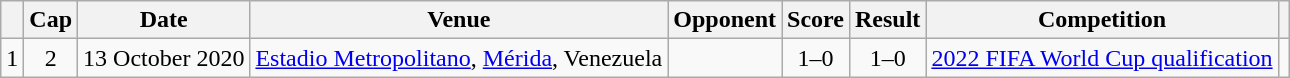<table class="wikitable sortable">
<tr>
<th scope="col"></th>
<th scope="col">Cap</th>
<th scope="col">Date</th>
<th scope="col">Venue</th>
<th scope="col">Opponent</th>
<th scope="col">Score</th>
<th scope="col">Result</th>
<th scope="col">Competition</th>
<th scope="col" class="unsortable"></th>
</tr>
<tr>
<td align="center">1</td>
<td align="center">2</td>
<td>13 October 2020</td>
<td><a href='#'>Estadio Metropolitano</a>, <a href='#'>Mérida</a>, Venezuela</td>
<td></td>
<td align="center">1–0</td>
<td align="center">1–0</td>
<td><a href='#'>2022 FIFA World Cup qualification</a></td>
<td></td>
</tr>
</table>
